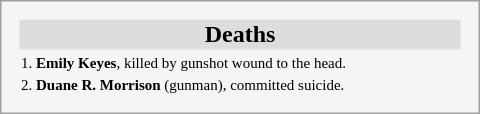<table style="float: right; margin:1em 1em 1em 1em; width:20em; border: 1px solid #a0a0a0; padding: 10px; background-color: #F5F5F5; text-align:left;">
<tr style="text-align:center; background-color: #ddd;">
<td><strong>Deaths</strong></td>
</tr>
<tr style="text-align:left; font-size:x-small;">
<td>1. <strong>Emily Keyes</strong>, killed by gunshot wound to the head.</td>
</tr>
<tr style="text-align:left; font-size:x-small;">
<td>2. <strong>Duane R. Morrison</strong> (gunman), committed suicide.</td>
</tr>
</table>
